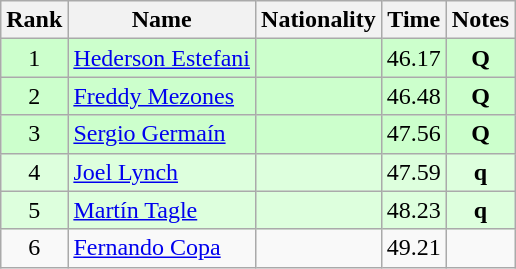<table class="wikitable sortable" style="text-align:center">
<tr>
<th>Rank</th>
<th>Name</th>
<th>Nationality</th>
<th>Time</th>
<th>Notes</th>
</tr>
<tr bgcolor=ccffcc>
<td align=center>1</td>
<td align=left><a href='#'>Hederson Estefani</a></td>
<td align=left></td>
<td>46.17</td>
<td><strong>Q</strong></td>
</tr>
<tr bgcolor=ccffcc>
<td align=center>2</td>
<td align=left><a href='#'>Freddy Mezones</a></td>
<td align=left></td>
<td>46.48</td>
<td><strong>Q</strong></td>
</tr>
<tr bgcolor=ccffcc>
<td align=center>3</td>
<td align=left><a href='#'>Sergio Germaín</a></td>
<td align=left></td>
<td>47.56</td>
<td><strong>Q</strong></td>
</tr>
<tr bgcolor=ddffdd>
<td align=center>4</td>
<td align=left><a href='#'>Joel Lynch</a></td>
<td align=left></td>
<td>47.59</td>
<td><strong>q</strong></td>
</tr>
<tr bgcolor=ddffdd>
<td align=center>5</td>
<td align=left><a href='#'>Martín Tagle</a></td>
<td align=left></td>
<td>48.23</td>
<td><strong>q</strong></td>
</tr>
<tr>
<td align=center>6</td>
<td align=left><a href='#'>Fernando Copa</a></td>
<td align=left></td>
<td>49.21</td>
<td></td>
</tr>
</table>
